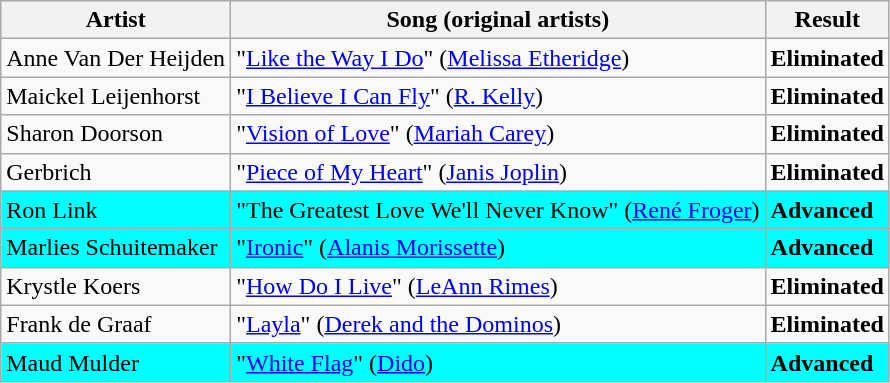<table class=wikitable>
<tr>
<th>Artist</th>
<th>Song (original artists)</th>
<th>Result</th>
</tr>
<tr>
<td>Anne Van Der Heijden</td>
<td>"<a href='#'>Like the Way I Do</a>" (<a href='#'>Melissa Etheridge</a>)</td>
<td><strong>Eliminated</strong></td>
</tr>
<tr>
<td>Maickel Leijenhorst</td>
<td>"<a href='#'>I Believe I Can Fly</a>" (<a href='#'>R. Kelly</a>)</td>
<td><strong>Eliminated</strong></td>
</tr>
<tr>
<td>Sharon Doorson</td>
<td>"<a href='#'>Vision of Love</a>" (<a href='#'>Mariah Carey</a>)</td>
<td><strong>Eliminated</strong></td>
</tr>
<tr>
<td>Gerbrich</td>
<td>"<a href='#'>Piece of My Heart</a>" (<a href='#'>Janis Joplin</a>)</td>
<td><strong>Eliminated</strong></td>
</tr>
<tr style="background:cyan;">
<td>Ron Link</td>
<td>"The Greatest Love We'll Never Know" (<a href='#'>René Froger</a>)</td>
<td><strong>Advanced</strong></td>
</tr>
<tr style="background:cyan;">
<td>Marlies Schuitemaker</td>
<td>"<a href='#'>Ironic</a>" (<a href='#'>Alanis Morissette</a>)</td>
<td><strong>Advanced</strong></td>
</tr>
<tr>
<td>Krystle Koers</td>
<td>"<a href='#'>How Do I Live</a>" (<a href='#'>LeAnn Rimes</a>)</td>
<td><strong>Eliminated</strong></td>
</tr>
<tr>
<td>Frank de Graaf</td>
<td>"<a href='#'>Layla</a>" (<a href='#'>Derek and the Dominos</a>)</td>
<td><strong>Eliminated</strong></td>
</tr>
<tr style="background:cyan;">
<td>Maud Mulder</td>
<td>"<a href='#'>White Flag</a>" (<a href='#'>Dido</a>)</td>
<td><strong>Advanced</strong></td>
</tr>
</table>
